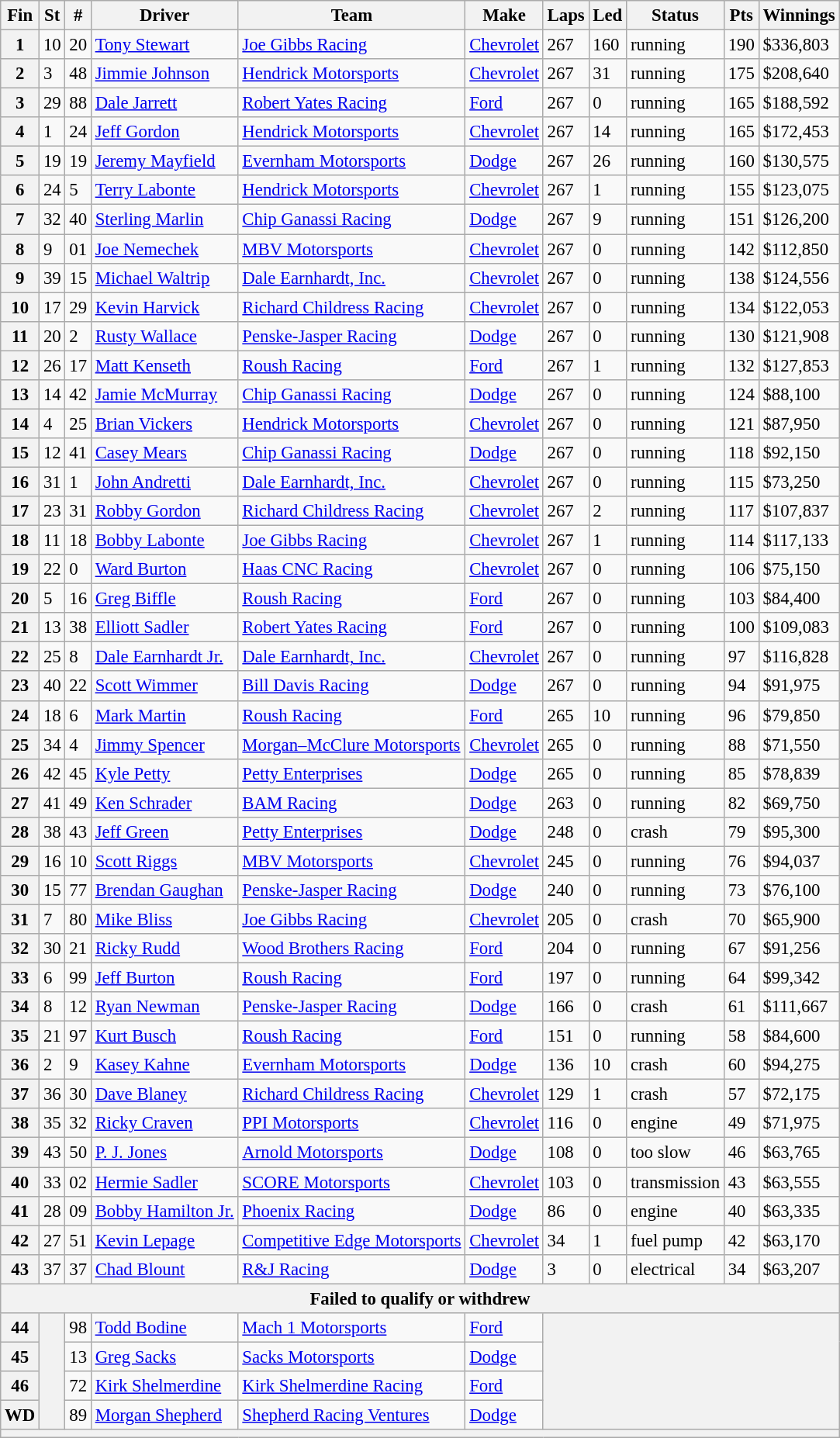<table class="wikitable sortable" style="font-size:95%">
<tr>
<th>Fin</th>
<th>St</th>
<th>#</th>
<th>Driver</th>
<th>Team</th>
<th>Make</th>
<th>Laps</th>
<th>Led</th>
<th>Status</th>
<th>Pts</th>
<th>Winnings</th>
</tr>
<tr>
<th>1</th>
<td>10</td>
<td>20</td>
<td><a href='#'>Tony Stewart</a></td>
<td><a href='#'>Joe Gibbs Racing</a></td>
<td><a href='#'>Chevrolet</a></td>
<td>267</td>
<td>160</td>
<td>running</td>
<td>190</td>
<td>$336,803</td>
</tr>
<tr>
<th>2</th>
<td>3</td>
<td>48</td>
<td><a href='#'>Jimmie Johnson</a></td>
<td><a href='#'>Hendrick Motorsports</a></td>
<td><a href='#'>Chevrolet</a></td>
<td>267</td>
<td>31</td>
<td>running</td>
<td>175</td>
<td>$208,640</td>
</tr>
<tr>
<th>3</th>
<td>29</td>
<td>88</td>
<td><a href='#'>Dale Jarrett</a></td>
<td><a href='#'>Robert Yates Racing</a></td>
<td><a href='#'>Ford</a></td>
<td>267</td>
<td>0</td>
<td>running</td>
<td>165</td>
<td>$188,592</td>
</tr>
<tr>
<th>4</th>
<td>1</td>
<td>24</td>
<td><a href='#'>Jeff Gordon</a></td>
<td><a href='#'>Hendrick Motorsports</a></td>
<td><a href='#'>Chevrolet</a></td>
<td>267</td>
<td>14</td>
<td>running</td>
<td>165</td>
<td>$172,453</td>
</tr>
<tr>
<th>5</th>
<td>19</td>
<td>19</td>
<td><a href='#'>Jeremy Mayfield</a></td>
<td><a href='#'>Evernham Motorsports</a></td>
<td><a href='#'>Dodge</a></td>
<td>267</td>
<td>26</td>
<td>running</td>
<td>160</td>
<td>$130,575</td>
</tr>
<tr>
<th>6</th>
<td>24</td>
<td>5</td>
<td><a href='#'>Terry Labonte</a></td>
<td><a href='#'>Hendrick Motorsports</a></td>
<td><a href='#'>Chevrolet</a></td>
<td>267</td>
<td>1</td>
<td>running</td>
<td>155</td>
<td>$123,075</td>
</tr>
<tr>
<th>7</th>
<td>32</td>
<td>40</td>
<td><a href='#'>Sterling Marlin</a></td>
<td><a href='#'>Chip Ganassi Racing</a></td>
<td><a href='#'>Dodge</a></td>
<td>267</td>
<td>9</td>
<td>running</td>
<td>151</td>
<td>$126,200</td>
</tr>
<tr>
<th>8</th>
<td>9</td>
<td>01</td>
<td><a href='#'>Joe Nemechek</a></td>
<td><a href='#'>MBV Motorsports</a></td>
<td><a href='#'>Chevrolet</a></td>
<td>267</td>
<td>0</td>
<td>running</td>
<td>142</td>
<td>$112,850</td>
</tr>
<tr>
<th>9</th>
<td>39</td>
<td>15</td>
<td><a href='#'>Michael Waltrip</a></td>
<td><a href='#'>Dale Earnhardt, Inc.</a></td>
<td><a href='#'>Chevrolet</a></td>
<td>267</td>
<td>0</td>
<td>running</td>
<td>138</td>
<td>$124,556</td>
</tr>
<tr>
<th>10</th>
<td>17</td>
<td>29</td>
<td><a href='#'>Kevin Harvick</a></td>
<td><a href='#'>Richard Childress Racing</a></td>
<td><a href='#'>Chevrolet</a></td>
<td>267</td>
<td>0</td>
<td>running</td>
<td>134</td>
<td>$122,053</td>
</tr>
<tr>
<th>11</th>
<td>20</td>
<td>2</td>
<td><a href='#'>Rusty Wallace</a></td>
<td><a href='#'>Penske-Jasper Racing</a></td>
<td><a href='#'>Dodge</a></td>
<td>267</td>
<td>0</td>
<td>running</td>
<td>130</td>
<td>$121,908</td>
</tr>
<tr>
<th>12</th>
<td>26</td>
<td>17</td>
<td><a href='#'>Matt Kenseth</a></td>
<td><a href='#'>Roush Racing</a></td>
<td><a href='#'>Ford</a></td>
<td>267</td>
<td>1</td>
<td>running</td>
<td>132</td>
<td>$127,853</td>
</tr>
<tr>
<th>13</th>
<td>14</td>
<td>42</td>
<td><a href='#'>Jamie McMurray</a></td>
<td><a href='#'>Chip Ganassi Racing</a></td>
<td><a href='#'>Dodge</a></td>
<td>267</td>
<td>0</td>
<td>running</td>
<td>124</td>
<td>$88,100</td>
</tr>
<tr>
<th>14</th>
<td>4</td>
<td>25</td>
<td><a href='#'>Brian Vickers</a></td>
<td><a href='#'>Hendrick Motorsports</a></td>
<td><a href='#'>Chevrolet</a></td>
<td>267</td>
<td>0</td>
<td>running</td>
<td>121</td>
<td>$87,950</td>
</tr>
<tr>
<th>15</th>
<td>12</td>
<td>41</td>
<td><a href='#'>Casey Mears</a></td>
<td><a href='#'>Chip Ganassi Racing</a></td>
<td><a href='#'>Dodge</a></td>
<td>267</td>
<td>0</td>
<td>running</td>
<td>118</td>
<td>$92,150</td>
</tr>
<tr>
<th>16</th>
<td>31</td>
<td>1</td>
<td><a href='#'>John Andretti</a></td>
<td><a href='#'>Dale Earnhardt, Inc.</a></td>
<td><a href='#'>Chevrolet</a></td>
<td>267</td>
<td>0</td>
<td>running</td>
<td>115</td>
<td>$73,250</td>
</tr>
<tr>
<th>17</th>
<td>23</td>
<td>31</td>
<td><a href='#'>Robby Gordon</a></td>
<td><a href='#'>Richard Childress Racing</a></td>
<td><a href='#'>Chevrolet</a></td>
<td>267</td>
<td>2</td>
<td>running</td>
<td>117</td>
<td>$107,837</td>
</tr>
<tr>
<th>18</th>
<td>11</td>
<td>18</td>
<td><a href='#'>Bobby Labonte</a></td>
<td><a href='#'>Joe Gibbs Racing</a></td>
<td><a href='#'>Chevrolet</a></td>
<td>267</td>
<td>1</td>
<td>running</td>
<td>114</td>
<td>$117,133</td>
</tr>
<tr>
<th>19</th>
<td>22</td>
<td>0</td>
<td><a href='#'>Ward Burton</a></td>
<td><a href='#'>Haas CNC Racing</a></td>
<td><a href='#'>Chevrolet</a></td>
<td>267</td>
<td>0</td>
<td>running</td>
<td>106</td>
<td>$75,150</td>
</tr>
<tr>
<th>20</th>
<td>5</td>
<td>16</td>
<td><a href='#'>Greg Biffle</a></td>
<td><a href='#'>Roush Racing</a></td>
<td><a href='#'>Ford</a></td>
<td>267</td>
<td>0</td>
<td>running</td>
<td>103</td>
<td>$84,400</td>
</tr>
<tr>
<th>21</th>
<td>13</td>
<td>38</td>
<td><a href='#'>Elliott Sadler</a></td>
<td><a href='#'>Robert Yates Racing</a></td>
<td><a href='#'>Ford</a></td>
<td>267</td>
<td>0</td>
<td>running</td>
<td>100</td>
<td>$109,083</td>
</tr>
<tr>
<th>22</th>
<td>25</td>
<td>8</td>
<td><a href='#'>Dale Earnhardt Jr.</a></td>
<td><a href='#'>Dale Earnhardt, Inc.</a></td>
<td><a href='#'>Chevrolet</a></td>
<td>267</td>
<td>0</td>
<td>running</td>
<td>97</td>
<td>$116,828</td>
</tr>
<tr>
<th>23</th>
<td>40</td>
<td>22</td>
<td><a href='#'>Scott Wimmer</a></td>
<td><a href='#'>Bill Davis Racing</a></td>
<td><a href='#'>Dodge</a></td>
<td>267</td>
<td>0</td>
<td>running</td>
<td>94</td>
<td>$91,975</td>
</tr>
<tr>
<th>24</th>
<td>18</td>
<td>6</td>
<td><a href='#'>Mark Martin</a></td>
<td><a href='#'>Roush Racing</a></td>
<td><a href='#'>Ford</a></td>
<td>265</td>
<td>10</td>
<td>running</td>
<td>96</td>
<td>$79,850</td>
</tr>
<tr>
<th>25</th>
<td>34</td>
<td>4</td>
<td><a href='#'>Jimmy Spencer</a></td>
<td><a href='#'>Morgan–McClure Motorsports</a></td>
<td><a href='#'>Chevrolet</a></td>
<td>265</td>
<td>0</td>
<td>running</td>
<td>88</td>
<td>$71,550</td>
</tr>
<tr>
<th>26</th>
<td>42</td>
<td>45</td>
<td><a href='#'>Kyle Petty</a></td>
<td><a href='#'>Petty Enterprises</a></td>
<td><a href='#'>Dodge</a></td>
<td>265</td>
<td>0</td>
<td>running</td>
<td>85</td>
<td>$78,839</td>
</tr>
<tr>
<th>27</th>
<td>41</td>
<td>49</td>
<td><a href='#'>Ken Schrader</a></td>
<td><a href='#'>BAM Racing</a></td>
<td><a href='#'>Dodge</a></td>
<td>263</td>
<td>0</td>
<td>running</td>
<td>82</td>
<td>$69,750</td>
</tr>
<tr>
<th>28</th>
<td>38</td>
<td>43</td>
<td><a href='#'>Jeff Green</a></td>
<td><a href='#'>Petty Enterprises</a></td>
<td><a href='#'>Dodge</a></td>
<td>248</td>
<td>0</td>
<td>crash</td>
<td>79</td>
<td>$95,300</td>
</tr>
<tr>
<th>29</th>
<td>16</td>
<td>10</td>
<td><a href='#'>Scott Riggs</a></td>
<td><a href='#'>MBV Motorsports</a></td>
<td><a href='#'>Chevrolet</a></td>
<td>245</td>
<td>0</td>
<td>running</td>
<td>76</td>
<td>$94,037</td>
</tr>
<tr>
<th>30</th>
<td>15</td>
<td>77</td>
<td><a href='#'>Brendan Gaughan</a></td>
<td><a href='#'>Penske-Jasper Racing</a></td>
<td><a href='#'>Dodge</a></td>
<td>240</td>
<td>0</td>
<td>running</td>
<td>73</td>
<td>$76,100</td>
</tr>
<tr>
<th>31</th>
<td>7</td>
<td>80</td>
<td><a href='#'>Mike Bliss</a></td>
<td><a href='#'>Joe Gibbs Racing</a></td>
<td><a href='#'>Chevrolet</a></td>
<td>205</td>
<td>0</td>
<td>crash</td>
<td>70</td>
<td>$65,900</td>
</tr>
<tr>
<th>32</th>
<td>30</td>
<td>21</td>
<td><a href='#'>Ricky Rudd</a></td>
<td><a href='#'>Wood Brothers Racing</a></td>
<td><a href='#'>Ford</a></td>
<td>204</td>
<td>0</td>
<td>running</td>
<td>67</td>
<td>$91,256</td>
</tr>
<tr>
<th>33</th>
<td>6</td>
<td>99</td>
<td><a href='#'>Jeff Burton</a></td>
<td><a href='#'>Roush Racing</a></td>
<td><a href='#'>Ford</a></td>
<td>197</td>
<td>0</td>
<td>running</td>
<td>64</td>
<td>$99,342</td>
</tr>
<tr>
<th>34</th>
<td>8</td>
<td>12</td>
<td><a href='#'>Ryan Newman</a></td>
<td><a href='#'>Penske-Jasper Racing</a></td>
<td><a href='#'>Dodge</a></td>
<td>166</td>
<td>0</td>
<td>crash</td>
<td>61</td>
<td>$111,667</td>
</tr>
<tr>
<th>35</th>
<td>21</td>
<td>97</td>
<td><a href='#'>Kurt Busch</a></td>
<td><a href='#'>Roush Racing</a></td>
<td><a href='#'>Ford</a></td>
<td>151</td>
<td>0</td>
<td>running</td>
<td>58</td>
<td>$84,600</td>
</tr>
<tr>
<th>36</th>
<td>2</td>
<td>9</td>
<td><a href='#'>Kasey Kahne</a></td>
<td><a href='#'>Evernham Motorsports</a></td>
<td><a href='#'>Dodge</a></td>
<td>136</td>
<td>10</td>
<td>crash</td>
<td>60</td>
<td>$94,275</td>
</tr>
<tr>
<th>37</th>
<td>36</td>
<td>30</td>
<td><a href='#'>Dave Blaney</a></td>
<td><a href='#'>Richard Childress Racing</a></td>
<td><a href='#'>Chevrolet</a></td>
<td>129</td>
<td>1</td>
<td>crash</td>
<td>57</td>
<td>$72,175</td>
</tr>
<tr>
<th>38</th>
<td>35</td>
<td>32</td>
<td><a href='#'>Ricky Craven</a></td>
<td><a href='#'>PPI Motorsports</a></td>
<td><a href='#'>Chevrolet</a></td>
<td>116</td>
<td>0</td>
<td>engine</td>
<td>49</td>
<td>$71,975</td>
</tr>
<tr>
<th>39</th>
<td>43</td>
<td>50</td>
<td><a href='#'>P. J. Jones</a></td>
<td><a href='#'>Arnold Motorsports</a></td>
<td><a href='#'>Dodge</a></td>
<td>108</td>
<td>0</td>
<td>too slow</td>
<td>46</td>
<td>$63,765</td>
</tr>
<tr>
<th>40</th>
<td>33</td>
<td>02</td>
<td><a href='#'>Hermie Sadler</a></td>
<td><a href='#'>SCORE Motorsports</a></td>
<td><a href='#'>Chevrolet</a></td>
<td>103</td>
<td>0</td>
<td>transmission</td>
<td>43</td>
<td>$63,555</td>
</tr>
<tr>
<th>41</th>
<td>28</td>
<td>09</td>
<td><a href='#'>Bobby Hamilton Jr.</a></td>
<td><a href='#'>Phoenix Racing</a></td>
<td><a href='#'>Dodge</a></td>
<td>86</td>
<td>0</td>
<td>engine</td>
<td>40</td>
<td>$63,335</td>
</tr>
<tr>
<th>42</th>
<td>27</td>
<td>51</td>
<td><a href='#'>Kevin Lepage</a></td>
<td><a href='#'>Competitive Edge Motorsports</a></td>
<td><a href='#'>Chevrolet</a></td>
<td>34</td>
<td>1</td>
<td>fuel pump</td>
<td>42</td>
<td>$63,170</td>
</tr>
<tr>
<th>43</th>
<td>37</td>
<td>37</td>
<td><a href='#'>Chad Blount</a></td>
<td><a href='#'>R&J Racing</a></td>
<td><a href='#'>Dodge</a></td>
<td>3</td>
<td>0</td>
<td>electrical</td>
<td>34</td>
<td>$63,207</td>
</tr>
<tr>
<th colspan="11">Failed to qualify or withdrew</th>
</tr>
<tr>
<th>44</th>
<th rowspan="4"></th>
<td>98</td>
<td><a href='#'>Todd Bodine</a></td>
<td><a href='#'>Mach 1 Motorsports</a></td>
<td><a href='#'>Ford</a></td>
<th colspan="5" rowspan="4"></th>
</tr>
<tr>
<th>45</th>
<td>13</td>
<td><a href='#'>Greg Sacks</a></td>
<td><a href='#'>Sacks Motorsports</a></td>
<td><a href='#'>Dodge</a></td>
</tr>
<tr>
<th>46</th>
<td>72</td>
<td><a href='#'>Kirk Shelmerdine</a></td>
<td><a href='#'>Kirk Shelmerdine Racing</a></td>
<td><a href='#'>Ford</a></td>
</tr>
<tr>
<th>WD</th>
<td>89</td>
<td><a href='#'>Morgan Shepherd</a></td>
<td><a href='#'>Shepherd Racing Ventures</a></td>
<td><a href='#'>Dodge</a></td>
</tr>
<tr>
<th colspan="11"></th>
</tr>
</table>
